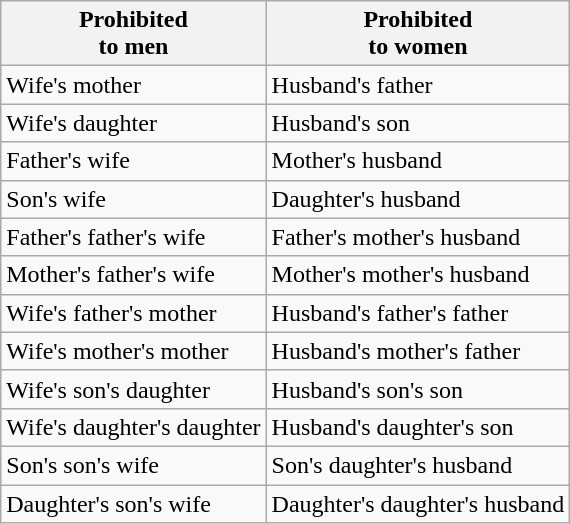<table class="wikitable">
<tr>
<th>Prohibited<br>to men</th>
<th>Prohibited<br>to women</th>
</tr>
<tr>
<td>Wife's mother</td>
<td>Husband's father</td>
</tr>
<tr>
<td>Wife's daughter</td>
<td>Husband's son</td>
</tr>
<tr>
<td>Father's wife</td>
<td>Mother's husband</td>
</tr>
<tr>
<td>Son's wife</td>
<td>Daughter's husband</td>
</tr>
<tr>
<td>Father's father's wife</td>
<td>Father's mother's husband</td>
</tr>
<tr>
<td>Mother's father's wife</td>
<td>Mother's mother's husband</td>
</tr>
<tr>
<td>Wife's father's mother</td>
<td>Husband's father's father</td>
</tr>
<tr>
<td>Wife's mother's mother</td>
<td>Husband's mother's father</td>
</tr>
<tr>
<td>Wife's son's daughter</td>
<td>Husband's son's son</td>
</tr>
<tr>
<td>Wife's daughter's daughter</td>
<td>Husband's daughter's son</td>
</tr>
<tr>
<td>Son's son's wife</td>
<td>Son's daughter's husband</td>
</tr>
<tr>
<td>Daughter's son's wife</td>
<td>Daughter's daughter's husband</td>
</tr>
</table>
